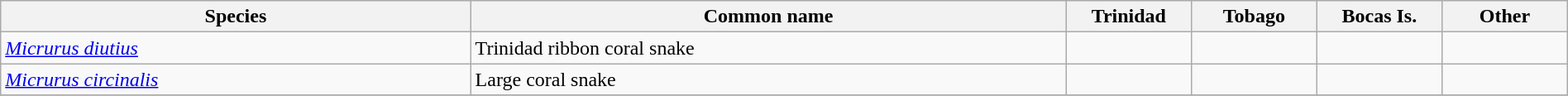<table width=100% class="wikitable">
<tr>
<th scope="col" width=30%>Species</th>
<th scope="col" width=38%>Common name</th>
<th scope="col" width=8%>Trinidad</th>
<th scope="col" width=8%>Tobago</th>
<th scope="col" width=8%>Bocas Is.</th>
<th scope="col" width=8%>Other</th>
</tr>
<tr>
<td><em><a href='#'>Micrurus diutius</a></em></td>
<td>Trinidad ribbon coral snake</td>
<td></td>
<td></td>
<td></td>
<td></td>
</tr>
<tr>
<td><em><a href='#'>Micrurus circinalis</a></em></td>
<td>Large coral snake</td>
<td></td>
<td></td>
<td></td>
<td></td>
</tr>
<tr>
</tr>
</table>
